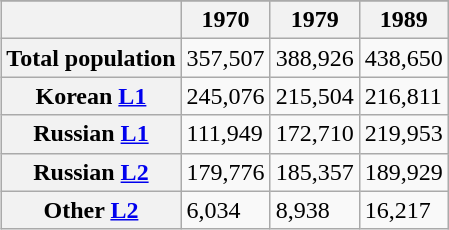<table class="wikitable" style="float:right;">
<tr>
</tr>
<tr>
<th></th>
<th>1970</th>
<th>1979</th>
<th>1989</th>
</tr>
<tr>
<th>Total population</th>
<td>357,507</td>
<td>388,926</td>
<td>438,650</td>
</tr>
<tr>
<th>Korean <a href='#'>L1</a></th>
<td>245,076</td>
<td>215,504</td>
<td>216,811</td>
</tr>
<tr>
<th>Russian <a href='#'>L1</a></th>
<td>111,949</td>
<td>172,710</td>
<td>219,953</td>
</tr>
<tr>
<th>Russian <a href='#'>L2</a></th>
<td>179,776</td>
<td>185,357</td>
<td>189,929</td>
</tr>
<tr>
<th>Other <a href='#'>L2</a></th>
<td>6,034</td>
<td>8,938</td>
<td>16,217</td>
</tr>
</table>
